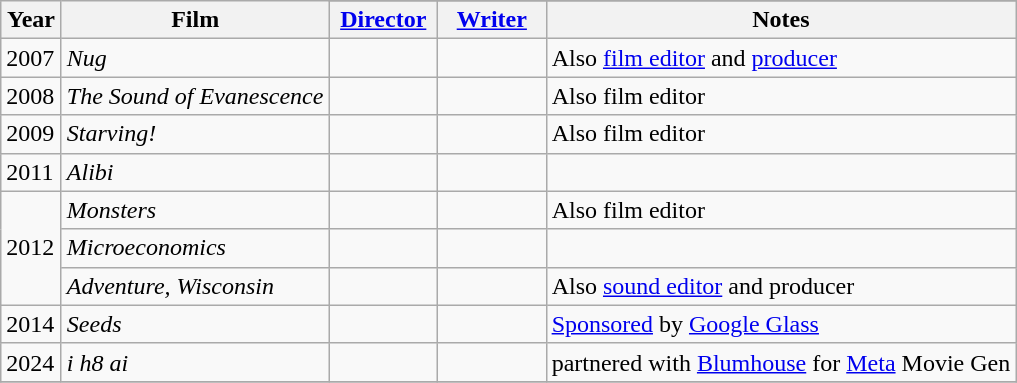<table class="wikitable">
<tr>
<th rowspan="2" style="width:33px;">Year</th>
<th rowspan="2">Film</th>
</tr>
<tr>
<th width=65><a href='#'>Director</a></th>
<th width=65><a href='#'>Writer</a></th>
<th scope="col">Notes</th>
</tr>
<tr>
<td>2007</td>
<td><em>Nug</em></td>
<td></td>
<td></td>
<td>Also <a href='#'>film editor</a> and <a href='#'>producer</a></td>
</tr>
<tr>
<td>2008</td>
<td><em>The Sound of Evanescence</em></td>
<td></td>
<td></td>
<td>Also film editor</td>
</tr>
<tr>
<td>2009</td>
<td><em>Starving!</em></td>
<td></td>
<td></td>
<td>Also film editor</td>
</tr>
<tr>
<td>2011</td>
<td><em>Alibi</em></td>
<td></td>
<td></td>
<td></td>
</tr>
<tr>
<td rowspan=3>2012</td>
<td><em>Monsters</em></td>
<td></td>
<td></td>
<td>Also film editor</td>
</tr>
<tr>
<td><em>Microeconomics</em></td>
<td></td>
<td></td>
<td></td>
</tr>
<tr>
<td><em>Adventure, Wisconsin</em></td>
<td></td>
<td></td>
<td>Also <a href='#'>sound editor</a> and producer</td>
</tr>
<tr>
<td>2014</td>
<td><em>Seeds</em></td>
<td></td>
<td></td>
<td><a href='#'>Sponsored</a> by <a href='#'>Google Glass</a></td>
</tr>
<tr>
<td>2024</td>
<td><em>i h8 ai</em></td>
<td></td>
<td></td>
<td>partnered with <a href='#'>Blumhouse</a> for <a href='#'>Meta</a> Movie Gen</td>
</tr>
<tr>
</tr>
</table>
